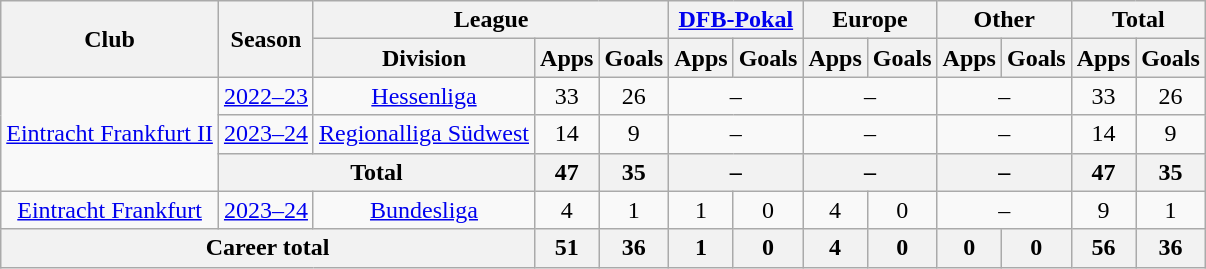<table class=wikitable style=text-align:center>
<tr>
<th rowspan="2">Club</th>
<th rowspan="2">Season</th>
<th colspan="3">League</th>
<th colspan="2"><a href='#'>DFB-Pokal</a></th>
<th colspan="2">Europe</th>
<th colspan="2">Other</th>
<th colspan="2">Total</th>
</tr>
<tr>
<th>Division</th>
<th>Apps</th>
<th>Goals</th>
<th>Apps</th>
<th>Goals</th>
<th>Apps</th>
<th>Goals</th>
<th>Apps</th>
<th>Goals</th>
<th>Apps</th>
<th>Goals</th>
</tr>
<tr>
<td rowspan="3"><a href='#'>Eintracht Frankfurt II</a></td>
<td><a href='#'>2022–23</a></td>
<td><a href='#'>Hessenliga</a></td>
<td>33</td>
<td>26</td>
<td colspan="2">–</td>
<td colspan="2">–</td>
<td colspan="2">–</td>
<td>33</td>
<td>26</td>
</tr>
<tr>
<td><a href='#'>2023–24</a></td>
<td><a href='#'>Regionalliga Südwest</a></td>
<td>14</td>
<td>9</td>
<td colspan="2">–</td>
<td colspan="2">–</td>
<td colspan="2">–</td>
<td>14</td>
<td>9</td>
</tr>
<tr>
<th colspan="2">Total</th>
<th>47</th>
<th>35</th>
<th colspan="2">–</th>
<th colspan="2">–</th>
<th colspan="2">–</th>
<th>47</th>
<th>35</th>
</tr>
<tr>
<td><a href='#'>Eintracht Frankfurt</a></td>
<td><a href='#'>2023–24</a></td>
<td><a href='#'>Bundesliga</a></td>
<td>4</td>
<td>1</td>
<td>1</td>
<td>0</td>
<td>4</td>
<td>0</td>
<td colspan="2">–</td>
<td>9</td>
<td>1</td>
</tr>
<tr>
<th colspan="3">Career total</th>
<th>51</th>
<th>36</th>
<th>1</th>
<th>0</th>
<th>4</th>
<th>0</th>
<th>0</th>
<th>0</th>
<th>56</th>
<th>36</th>
</tr>
</table>
